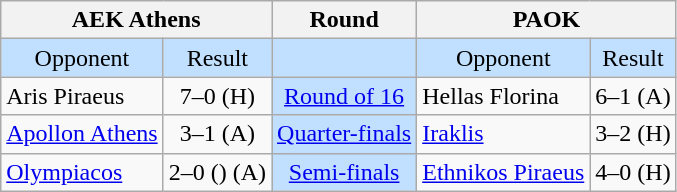<table class="wikitable" style="text-align:center">
<tr>
<th colspan="2">AEK Athens</th>
<th>Round</th>
<th colspan="2">PAOK</th>
</tr>
<tr style="background:#C1E0FF">
<td>Opponent</td>
<td>Result</td>
<td></td>
<td>Opponent</td>
<td>Result</td>
</tr>
<tr>
<td style="text-align:left">Aris Piraeus</td>
<td>7–0 (H)</td>
<td style="background:#C1E0FF"><a href='#'>Round of 16</a></td>
<td style="text-align:left">Hellas Florina</td>
<td>6–1 (A)</td>
</tr>
<tr>
<td style="text-align:left"><a href='#'>Apollon Athens</a></td>
<td>3–1 (A)</td>
<td style="background:#C1E0FF"><a href='#'>Quarter-finals</a></td>
<td style="text-align:left"><a href='#'>Iraklis</a></td>
<td>3–2 (H)</td>
</tr>
<tr>
<td style="text-align:left"><a href='#'>Olympiacos</a></td>
<td>2–0 () (A)</td>
<td style="background:#C1E0FF"><a href='#'>Semi-finals</a></td>
<td style="text-align:left"><a href='#'>Ethnikos Piraeus</a></td>
<td>4–0 (H)</td>
</tr>
</table>
